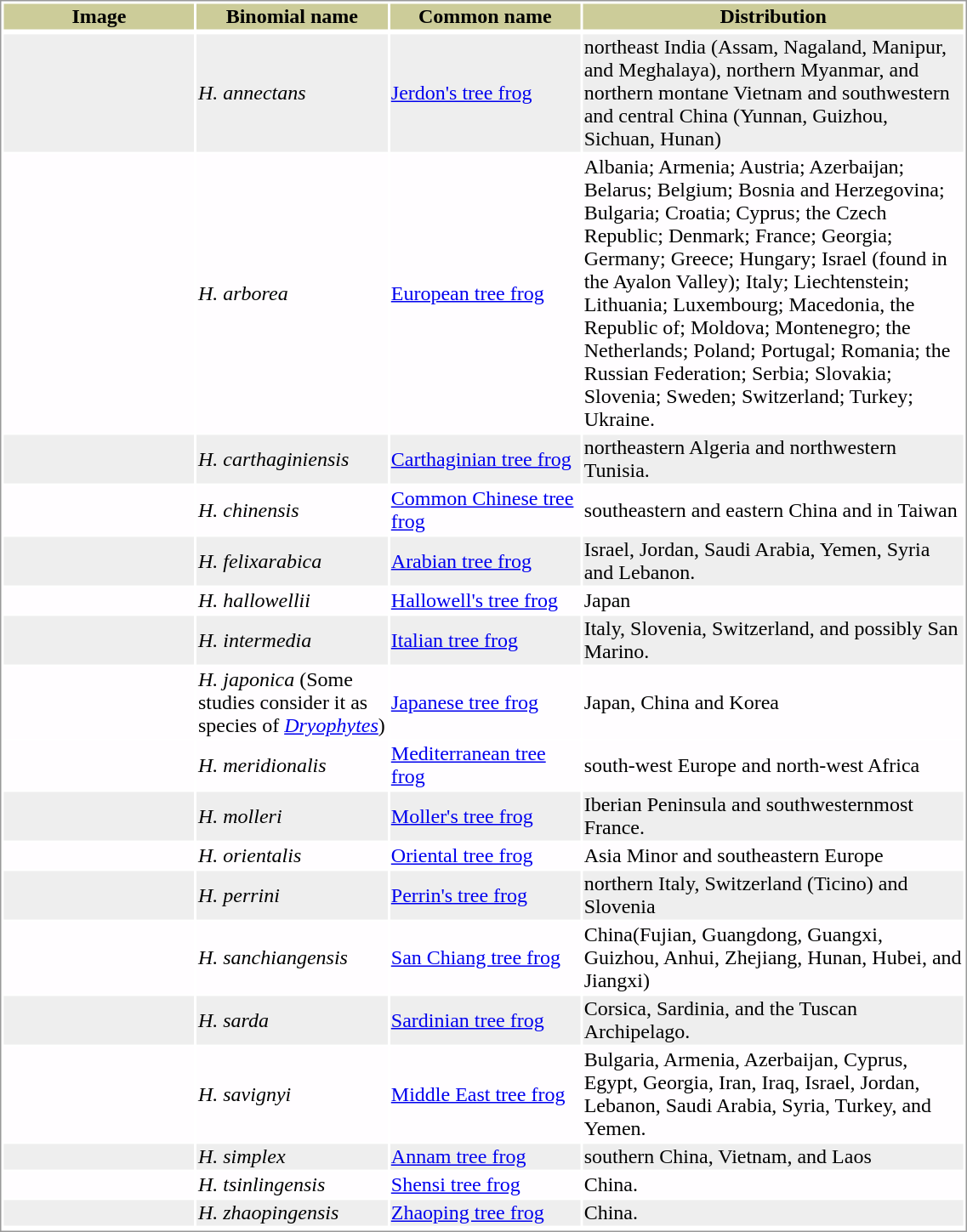<table style="text-align:left; border:1px solid #999999; width: 60%">
<tr style="background:#CCCC99; text-align: center; ">
<th style="width: 20%; ">Image</th>
<th style="width: 20%; ">Binomial name</th>
<th style="width: 20%; ">Common name</th>
<th style="width: 40%; ">Distribution</th>
</tr>
<tr>
</tr>
<tr style="background:#EEEEEE;">
<td></td>
<td><em>H. annectans</em> </td>
<td><a href='#'>Jerdon's tree frog</a></td>
<td>northeast India (Assam, Nagaland, Manipur, and Meghalaya), northern Myanmar, and northern montane Vietnam and southwestern and central China (Yunnan, Guizhou, Sichuan, Hunan)</td>
</tr>
<tr style="background:#FFFDFF;">
<td></td>
<td><em>H. arborea</em> </td>
<td><a href='#'>European tree frog</a></td>
<td>Albania; Armenia; Austria; Azerbaijan; Belarus; Belgium; Bosnia and Herzegovina; Bulgaria; Croatia; Cyprus; the Czech Republic; Denmark; France; Georgia; Germany; Greece; Hungary; Israel (found in the Ayalon Valley); Italy; Liechtenstein; Lithuania; Luxembourg; Macedonia, the Republic of; Moldova; Montenegro; the Netherlands; Poland; Portugal; Romania; the Russian Federation; Serbia; Slovakia; Slovenia; Sweden; Switzerland; Turkey; Ukraine.</td>
</tr>
<tr style="background:#EEEEEE;">
<td></td>
<td><em>H. carthaginiensis</em> </td>
<td><a href='#'>Carthaginian tree frog</a></td>
<td>northeastern Algeria and northwestern Tunisia.</td>
</tr>
<tr style="background:#FFFDFF;">
<td></td>
<td><em>H. chinensis</em> </td>
<td><a href='#'>Common Chinese tree frog</a></td>
<td>southeastern and eastern China and in Taiwan</td>
</tr>
<tr style="background:#EEEEEE;">
<td></td>
<td><em>H. felixarabica</em> </td>
<td><a href='#'>Arabian tree frog</a></td>
<td>Israel, Jordan, Saudi Arabia, Yemen, Syria and Lebanon.</td>
</tr>
<tr style="background:#FFFDFF;">
<td></td>
<td><em>H. hallowellii</em> </td>
<td><a href='#'>Hallowell's tree frog</a></td>
<td>Japan</td>
</tr>
<tr style="background:#EEEEEE;">
<td></td>
<td><em>H. intermedia</em> </td>
<td><a href='#'>Italian tree frog</a></td>
<td>Italy, Slovenia, Switzerland, and possibly San Marino.</td>
</tr>
<tr style="background:#FFFDFF;">
<td></td>
<td><em>H. japonica</em>  (Some studies consider it as species of <em><a href='#'>Dryophytes</a></em>)</td>
<td><a href='#'>Japanese tree frog</a></td>
<td>Japan, China and Korea</td>
</tr>
<tr style="background:#FFFDFF;">
<td></td>
<td><em>H. meridionalis</em> </td>
<td><a href='#'>Mediterranean tree frog</a></td>
<td>south-west Europe and north-west Africa</td>
</tr>
<tr style="background:#EEEEEE;">
<td></td>
<td><em>H. molleri</em> </td>
<td><a href='#'>Moller's tree frog</a></td>
<td>Iberian Peninsula and southwesternmost France.</td>
</tr>
<tr style="background:#FFFDFF;">
<td></td>
<td><em>H. orientalis</em> </td>
<td><a href='#'>Oriental tree frog</a></td>
<td>Asia Minor and southeastern Europe</td>
</tr>
<tr style="background:#EEEEEE;">
<td></td>
<td><em>H. perrini</em> </td>
<td><a href='#'>Perrin's tree frog</a></td>
<td>northern Italy, Switzerland (Ticino) and Slovenia</td>
</tr>
<tr style="background:#FFFDFF;">
<td></td>
<td><em>H. sanchiangensis</em> </td>
<td><a href='#'>San Chiang tree frog</a></td>
<td>China(Fujian, Guangdong, Guangxi, Guizhou, Anhui, Zhejiang, Hunan, Hubei, and Jiangxi)</td>
</tr>
<tr style="background:#EEEEEE;">
<td></td>
<td><em>H. sarda</em> </td>
<td><a href='#'>Sardinian tree frog</a></td>
<td>Corsica, Sardinia, and the Tuscan Archipelago.</td>
</tr>
<tr style="background:#FFFDFF;">
<td></td>
<td><em>H. savignyi</em> </td>
<td><a href='#'>Middle East tree frog</a></td>
<td>Bulgaria, Armenia, Azerbaijan, Cyprus, Egypt, Georgia, Iran, Iraq, Israel, Jordan, Lebanon, Saudi Arabia, Syria, Turkey, and Yemen.</td>
</tr>
<tr style="background:#EEEEEE;">
<td></td>
<td><em>H. simplex</em> </td>
<td><a href='#'>Annam tree frog</a></td>
<td>southern China, Vietnam, and Laos</td>
</tr>
<tr style="background:#FFFDFF;">
<td></td>
<td><em>H. tsinlingensis</em> </td>
<td><a href='#'>Shensi tree frog</a></td>
<td>China.</td>
</tr>
<tr style="background:#EEEEEE;">
<td></td>
<td><em>H. zhaopingensis</em> </td>
<td><a href='#'>Zhaoping tree frog</a></td>
<td>China.</td>
</tr>
<tr>
</tr>
</table>
